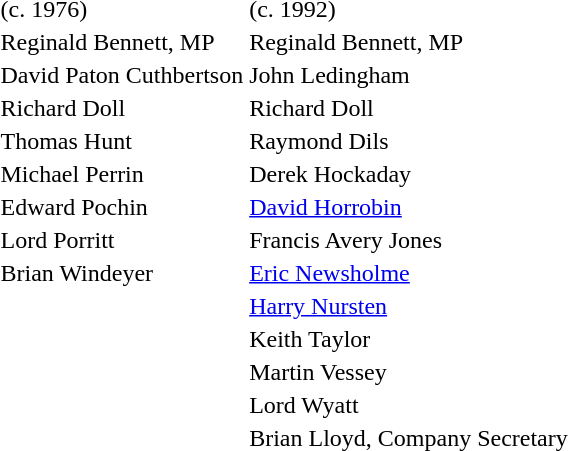<table>
<tr>
<td>(c. 1976)</td>
<td>(c. 1992)</td>
</tr>
<tr>
<td>Reginald Bennett, MP</td>
<td>Reginald Bennett, MP</td>
</tr>
<tr>
<td>David Paton Cuthbertson</td>
<td>John Ledingham</td>
</tr>
<tr>
<td>Richard Doll</td>
<td>Richard Doll</td>
</tr>
<tr>
<td>Thomas Hunt</td>
<td>Raymond Dils</td>
</tr>
<tr>
<td>Michael Perrin</td>
<td>Derek Hockaday</td>
</tr>
<tr>
<td>Edward Pochin</td>
<td><a href='#'>David Horrobin</a></td>
</tr>
<tr>
<td>Lord Porritt</td>
<td>Francis Avery Jones</td>
</tr>
<tr>
<td>Brian Windeyer</td>
<td><a href='#'>Eric Newsholme</a></td>
</tr>
<tr>
<td></td>
<td><a href='#'>Harry Nursten</a></td>
</tr>
<tr>
<td></td>
<td>Keith Taylor</td>
</tr>
<tr>
<td></td>
<td>Martin Vessey</td>
</tr>
<tr>
<td></td>
<td>Lord Wyatt</td>
</tr>
<tr>
<td></td>
<td>Brian Lloyd, Company Secretary</td>
</tr>
</table>
